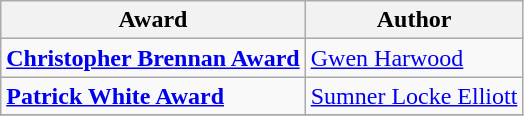<table class="wikitable">
<tr>
<th>Award</th>
<th>Author</th>
</tr>
<tr>
<td><strong><a href='#'>Christopher Brennan Award</a></strong></td>
<td><a href='#'>Gwen Harwood</a></td>
</tr>
<tr>
<td><strong><a href='#'>Patrick White Award</a></strong></td>
<td><a href='#'>Sumner Locke Elliott</a></td>
</tr>
<tr>
</tr>
</table>
